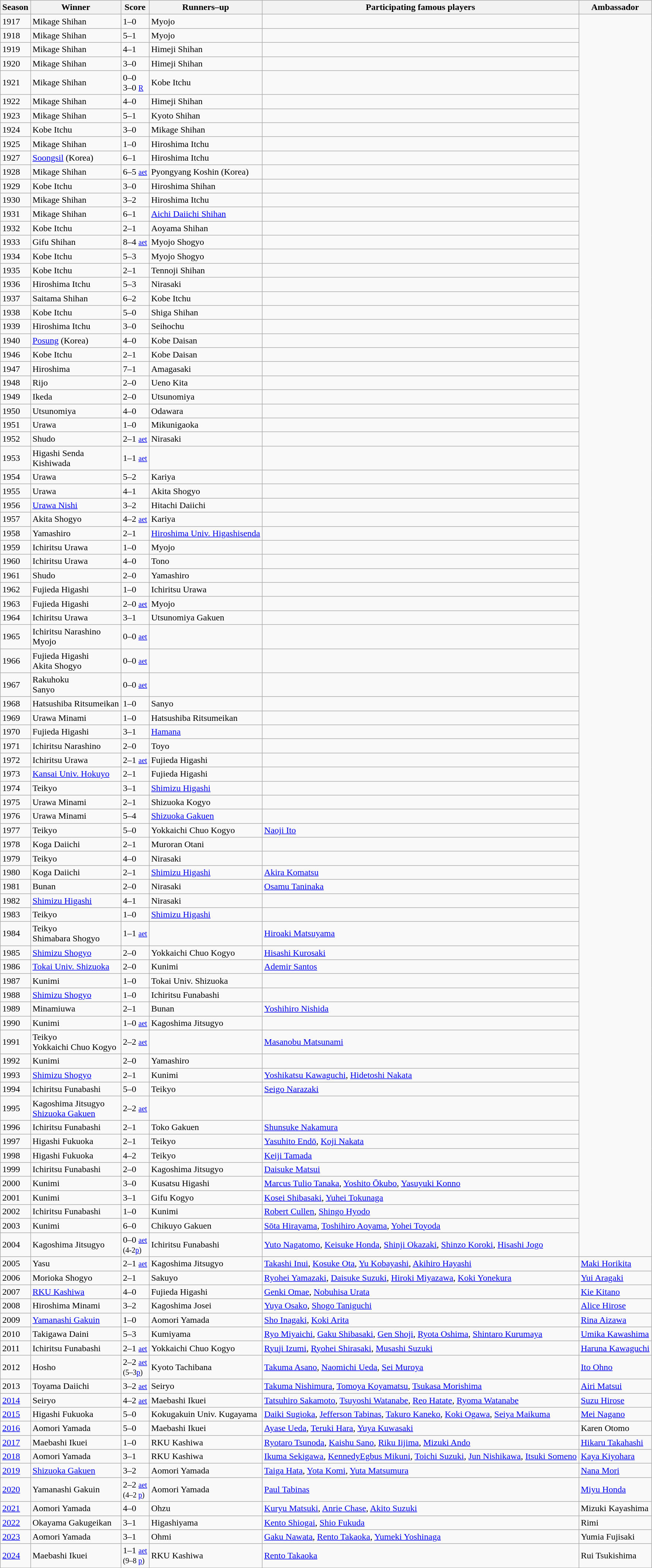<table class="sortable wikitable">
<tr>
<th>Season</th>
<th>Winner</th>
<th>Score</th>
<th>Runners–up</th>
<th>Participating famous players</th>
<th>Ambassador</th>
</tr>
<tr>
<td>1917</td>
<td>Mikage Shihan</td>
<td>1–0</td>
<td>Myojo</td>
<td></td>
<td rowspan=82></td>
</tr>
<tr>
<td>1918</td>
<td>Mikage Shihan</td>
<td>5–1</td>
<td>Myojo</td>
<td></td>
</tr>
<tr>
<td>1919</td>
<td>Mikage Shihan</td>
<td>4–1</td>
<td>Himeji Shihan</td>
<td></td>
</tr>
<tr>
<td>1920</td>
<td>Mikage Shihan</td>
<td>3–0</td>
<td>Himeji Shihan</td>
<td></td>
</tr>
<tr>
<td>1921</td>
<td>Mikage Shihan</td>
<td>0–0<br>3–0 <small><a href='#'>R</a></small></td>
<td>Kobe Itchu</td>
<td></td>
</tr>
<tr>
<td>1922</td>
<td>Mikage Shihan</td>
<td>4–0</td>
<td>Himeji Shihan</td>
<td></td>
</tr>
<tr>
<td>1923</td>
<td>Mikage Shihan</td>
<td>5–1</td>
<td>Kyoto Shihan</td>
<td></td>
</tr>
<tr>
<td>1924</td>
<td>Kobe Itchu</td>
<td>3–0</td>
<td>Mikage Shihan</td>
<td></td>
</tr>
<tr>
<td>1925</td>
<td>Mikage Shihan</td>
<td>1–0</td>
<td>Hiroshima Itchu</td>
<td></td>
</tr>
<tr>
<td>1927</td>
<td><a href='#'>Soongsil</a> (Korea)</td>
<td>6–1</td>
<td>Hiroshima Itchu</td>
<td></td>
</tr>
<tr>
<td>1928</td>
<td>Mikage Shihan</td>
<td>6–5 <small><a href='#'>aet</a></small></td>
<td>Pyongyang Koshin (Korea)</td>
<td></td>
</tr>
<tr>
<td>1929</td>
<td>Kobe Itchu</td>
<td>3–0</td>
<td>Hiroshima Shihan</td>
<td></td>
</tr>
<tr>
<td>1930</td>
<td>Mikage Shihan</td>
<td>3–2</td>
<td>Hiroshima Itchu</td>
<td></td>
</tr>
<tr>
<td>1931</td>
<td>Mikage Shihan</td>
<td>6–1</td>
<td><a href='#'>Aichi Daiichi Shihan</a></td>
<td></td>
</tr>
<tr>
<td>1932</td>
<td>Kobe Itchu</td>
<td>2–1</td>
<td>Aoyama Shihan</td>
<td></td>
</tr>
<tr>
<td>1933</td>
<td>Gifu Shihan</td>
<td>8–4 <small><a href='#'>aet</a></small></td>
<td>Myojo Shogyo</td>
<td></td>
</tr>
<tr>
<td>1934</td>
<td>Kobe Itchu</td>
<td>5–3</td>
<td>Myojo Shogyo</td>
<td></td>
</tr>
<tr>
<td>1935</td>
<td>Kobe Itchu</td>
<td>2–1</td>
<td>Tennoji Shihan</td>
<td></td>
</tr>
<tr>
<td>1936</td>
<td>Hiroshima Itchu</td>
<td>5–3</td>
<td>Nirasaki</td>
<td></td>
</tr>
<tr>
<td>1937</td>
<td>Saitama Shihan</td>
<td>6–2</td>
<td>Kobe Itchu</td>
<td></td>
</tr>
<tr>
<td>1938</td>
<td>Kobe Itchu</td>
<td>5–0</td>
<td>Shiga Shihan</td>
<td></td>
</tr>
<tr>
<td>1939</td>
<td>Hiroshima Itchu</td>
<td>3–0</td>
<td>Seihochu</td>
<td></td>
</tr>
<tr>
<td>1940</td>
<td><a href='#'>Posung</a> (Korea)</td>
<td>4–0</td>
<td>Kobe Daisan</td>
<td></td>
</tr>
<tr>
<td>1946</td>
<td>Kobe Itchu</td>
<td>2–1</td>
<td>Kobe Daisan</td>
<td></td>
</tr>
<tr>
<td>1947</td>
<td>Hiroshima</td>
<td>7–1</td>
<td>Amagasaki</td>
<td></td>
</tr>
<tr>
<td>1948</td>
<td>Rijo</td>
<td>2–0</td>
<td>Ueno Kita</td>
<td></td>
</tr>
<tr>
<td>1949</td>
<td>Ikeda</td>
<td>2–0</td>
<td>Utsunomiya</td>
<td></td>
</tr>
<tr>
<td>1950</td>
<td>Utsunomiya</td>
<td>4–0</td>
<td>Odawara</td>
<td></td>
</tr>
<tr>
<td>1951</td>
<td>Urawa</td>
<td>1–0</td>
<td>Mikunigaoka</td>
<td></td>
</tr>
<tr>
<td>1952</td>
<td>Shudo</td>
<td>2–1 <small><a href='#'>aet</a></small></td>
<td>Nirasaki</td>
<td></td>
</tr>
<tr>
<td>1953</td>
<td>Higashi Senda<br>Kishiwada</td>
<td>1–1 <small><a href='#'>aet</a></small></td>
<td></td>
<td></td>
</tr>
<tr>
<td>1954</td>
<td>Urawa</td>
<td>5–2</td>
<td>Kariya</td>
<td></td>
</tr>
<tr>
<td>1955</td>
<td>Urawa</td>
<td>4–1</td>
<td>Akita Shogyo</td>
<td></td>
</tr>
<tr>
<td>1956</td>
<td><a href='#'>Urawa Nishi</a></td>
<td>3–2</td>
<td>Hitachi Daiichi</td>
<td></td>
</tr>
<tr>
<td>1957</td>
<td>Akita Shogyo</td>
<td>4–2 <small><a href='#'>aet</a></small></td>
<td>Kariya</td>
<td></td>
</tr>
<tr>
<td>1958</td>
<td>Yamashiro</td>
<td>2–1</td>
<td><a href='#'>Hiroshima Univ. Higashisenda</a></td>
<td></td>
</tr>
<tr>
<td>1959</td>
<td>Ichiritsu Urawa</td>
<td>1–0</td>
<td>Myojo</td>
<td></td>
</tr>
<tr>
<td>1960</td>
<td>Ichiritsu Urawa</td>
<td>4–0</td>
<td>Tono</td>
<td></td>
</tr>
<tr>
<td>1961</td>
<td>Shudo</td>
<td>2–0</td>
<td>Yamashiro</td>
<td></td>
</tr>
<tr>
<td>1962</td>
<td>Fujieda Higashi</td>
<td>1–0</td>
<td>Ichiritsu Urawa</td>
<td></td>
</tr>
<tr>
<td>1963</td>
<td>Fujieda Higashi</td>
<td>2–0 <small><a href='#'>aet</a></small></td>
<td>Myojo</td>
<td></td>
</tr>
<tr>
<td>1964</td>
<td>Ichiritsu Urawa</td>
<td>3–1</td>
<td>Utsunomiya Gakuen</td>
<td></td>
</tr>
<tr>
<td>1965</td>
<td>Ichiritsu Narashino<br>Myojo</td>
<td>0–0 <small><a href='#'>aet</a></small></td>
<td></td>
<td></td>
</tr>
<tr>
<td>1966</td>
<td>Fujieda Higashi<br>Akita Shogyo</td>
<td>0–0 <small><a href='#'>aet</a></small></td>
<td></td>
<td></td>
</tr>
<tr>
<td>1967</td>
<td>Rakuhoku<br>Sanyo</td>
<td>0–0 <small><a href='#'>aet</a></small></td>
<td></td>
<td></td>
</tr>
<tr>
<td>1968</td>
<td>Hatsushiba Ritsumeikan</td>
<td>1–0</td>
<td>Sanyo</td>
<td></td>
</tr>
<tr>
<td>1969</td>
<td>Urawa Minami</td>
<td>1–0</td>
<td>Hatsushiba Ritsumeikan</td>
<td></td>
</tr>
<tr>
<td>1970</td>
<td>Fujieda Higashi</td>
<td>3–1</td>
<td><a href='#'>Hamana</a></td>
<td></td>
</tr>
<tr>
<td>1971</td>
<td>Ichiritsu Narashino</td>
<td>2–0</td>
<td>Toyo</td>
<td></td>
</tr>
<tr>
<td>1972</td>
<td>Ichiritsu Urawa</td>
<td>2–1 <small><a href='#'>aet</a></small></td>
<td>Fujieda Higashi</td>
<td></td>
</tr>
<tr>
<td>1973</td>
<td><a href='#'>Kansai Univ. Hokuyo</a></td>
<td>2–1</td>
<td>Fujieda Higashi</td>
<td></td>
</tr>
<tr>
<td>1974</td>
<td>Teikyo</td>
<td>3–1</td>
<td><a href='#'>Shimizu Higashi</a></td>
<td></td>
</tr>
<tr>
<td>1975</td>
<td>Urawa Minami</td>
<td>2–1</td>
<td>Shizuoka Kogyo</td>
<td></td>
</tr>
<tr>
<td>1976</td>
<td>Urawa Minami</td>
<td>5–4</td>
<td><a href='#'>Shizuoka Gakuen</a></td>
<td></td>
</tr>
<tr>
<td>1977</td>
<td>Teikyo</td>
<td>5–0</td>
<td>Yokkaichi Chuo Kogyo</td>
<td><a href='#'>Naoji Ito</a></td>
</tr>
<tr>
<td>1978</td>
<td>Koga Daiichi</td>
<td>2–1</td>
<td>Muroran Otani</td>
<td></td>
</tr>
<tr>
<td>1979</td>
<td>Teikyo</td>
<td>4–0</td>
<td>Nirasaki</td>
<td></td>
</tr>
<tr>
<td>1980</td>
<td>Koga Daiichi</td>
<td>2–1</td>
<td><a href='#'>Shimizu Higashi</a></td>
<td><a href='#'>Akira Komatsu</a></td>
</tr>
<tr>
<td>1981</td>
<td>Bunan</td>
<td>2–0</td>
<td>Nirasaki</td>
<td><a href='#'>Osamu Taninaka</a></td>
</tr>
<tr>
<td>1982</td>
<td><a href='#'>Shimizu Higashi</a></td>
<td>4–1</td>
<td>Nirasaki</td>
<td></td>
</tr>
<tr>
<td>1983</td>
<td>Teikyo</td>
<td>1–0</td>
<td><a href='#'>Shimizu Higashi</a></td>
<td></td>
</tr>
<tr>
<td>1984</td>
<td>Teikyo <br>Shimabara Shogyo</td>
<td>1–1 <small><a href='#'>aet</a></small></td>
<td></td>
<td><a href='#'>Hiroaki Matsuyama</a></td>
</tr>
<tr>
<td>1985</td>
<td><a href='#'>Shimizu Shogyo</a></td>
<td>2–0</td>
<td>Yokkaichi Chuo Kogyo</td>
<td><a href='#'>Hisashi Kurosaki</a></td>
</tr>
<tr>
<td>1986</td>
<td><a href='#'>Tokai Univ. Shizuoka</a></td>
<td>2–0</td>
<td>Kunimi</td>
<td><a href='#'>Ademir Santos</a></td>
</tr>
<tr>
<td>1987</td>
<td>Kunimi</td>
<td>1–0</td>
<td>Tokai Univ. Shizuoka</td>
<td></td>
</tr>
<tr>
<td>1988</td>
<td><a href='#'>Shimizu Shogyo</a></td>
<td>1–0</td>
<td>Ichiritsu Funabashi</td>
<td></td>
</tr>
<tr>
<td>1989</td>
<td>Minamiuwa</td>
<td>2–1</td>
<td>Bunan</td>
<td><a href='#'>Yoshihiro Nishida</a></td>
</tr>
<tr>
<td>1990</td>
<td>Kunimi</td>
<td>1–0 <small><a href='#'>aet</a></small></td>
<td>Kagoshima Jitsugyo</td>
<td></td>
</tr>
<tr>
<td>1991</td>
<td>Teikyo <br> Yokkaichi Chuo Kogyo</td>
<td>2–2 <small><a href='#'>aet</a></small></td>
<td></td>
<td><a href='#'>Masanobu Matsunami</a></td>
</tr>
<tr>
<td>1992</td>
<td>Kunimi</td>
<td>2–0</td>
<td>Yamashiro</td>
<td></td>
</tr>
<tr>
<td>1993</td>
<td><a href='#'>Shimizu Shogyo</a></td>
<td>2–1</td>
<td>Kunimi</td>
<td><a href='#'>Yoshikatsu Kawaguchi</a>, <a href='#'>Hidetoshi Nakata</a></td>
</tr>
<tr>
<td>1994</td>
<td>Ichiritsu Funabashi</td>
<td>5–0</td>
<td>Teikyo</td>
<td><a href='#'>Seigo Narazaki</a></td>
</tr>
<tr>
<td>1995</td>
<td>Kagoshima Jitsugyo <br> <a href='#'>Shizuoka Gakuen</a></td>
<td>2–2 <small><a href='#'>aet</a></small></td>
<td></td>
<td></td>
</tr>
<tr>
<td>1996</td>
<td>Ichiritsu Funabashi</td>
<td>2–1</td>
<td>Toko Gakuen</td>
<td><a href='#'>Shunsuke Nakamura</a></td>
</tr>
<tr>
<td>1997</td>
<td>Higashi Fukuoka</td>
<td>2–1</td>
<td>Teikyo</td>
<td><a href='#'>Yasuhito Endō</a>, <a href='#'>Koji Nakata</a></td>
</tr>
<tr>
<td>1998</td>
<td>Higashi Fukuoka</td>
<td>4–2</td>
<td>Teikyo</td>
<td><a href='#'>Keiji Tamada</a></td>
</tr>
<tr>
<td>1999</td>
<td>Ichiritsu Funabashi</td>
<td>2–0</td>
<td>Kagoshima Jitsugyo</td>
<td><a href='#'>Daisuke Matsui</a></td>
</tr>
<tr>
<td>2000</td>
<td>Kunimi</td>
<td>3–0</td>
<td>Kusatsu Higashi</td>
<td><a href='#'>Marcus Tulio Tanaka</a>, <a href='#'>Yoshito Ōkubo</a>, <a href='#'>Yasuyuki Konno</a></td>
</tr>
<tr>
<td>2001</td>
<td>Kunimi</td>
<td>3–1</td>
<td>Gifu Kogyo</td>
<td><a href='#'>Kosei Shibasaki</a>, <a href='#'>Yuhei Tokunaga</a></td>
</tr>
<tr>
<td>2002</td>
<td>Ichiritsu Funabashi</td>
<td>1–0</td>
<td>Kunimi</td>
<td><a href='#'>Robert Cullen</a>, <a href='#'>Shingo Hyodo</a></td>
</tr>
<tr>
<td>2003</td>
<td>Kunimi</td>
<td>6–0</td>
<td>Chikuyo Gakuen</td>
<td><a href='#'>Sōta Hirayama</a>, <a href='#'>Toshihiro Aoyama</a>, <a href='#'>Yohei Toyoda</a></td>
</tr>
<tr>
<td>2004</td>
<td>Kagoshima Jitsugyo</td>
<td>0–0 <small><a href='#'>aet</a><br>(4-2<a href='#'>p</a>)</small></td>
<td>Ichiritsu Funabashi</td>
<td><a href='#'>Yuto Nagatomo</a>, <a href='#'>Keisuke Honda</a>, <a href='#'>Shinji Okazaki</a>, <a href='#'>Shinzo Koroki</a>, <a href='#'>Hisashi Jogo</a></td>
</tr>
<tr>
<td>2005</td>
<td>Yasu</td>
<td>2–1 <small><a href='#'>aet</a></small></td>
<td>Kagoshima Jitsugyo</td>
<td><a href='#'>Takashi Inui</a>, <a href='#'>Kosuke Ota</a>, <a href='#'>Yu Kobayashi</a>, <a href='#'>Akihiro Hayashi</a></td>
<td><a href='#'>Maki Horikita</a></td>
</tr>
<tr>
<td>2006</td>
<td>Morioka Shogyo</td>
<td>2–1</td>
<td>Sakuyo</td>
<td><a href='#'>Ryohei Yamazaki</a>, <a href='#'>Daisuke Suzuki</a>, <a href='#'>Hiroki Miyazawa</a>, <a href='#'>Koki Yonekura</a></td>
<td><a href='#'>Yui Aragaki</a></td>
</tr>
<tr>
<td>2007</td>
<td><a href='#'>RKU Kashiwa</a></td>
<td>4–0</td>
<td>Fujieda Higashi</td>
<td><a href='#'>Genki Omae</a>, <a href='#'>Nobuhisa Urata</a></td>
<td><a href='#'>Kie Kitano</a></td>
</tr>
<tr>
<td>2008</td>
<td>Hiroshima Minami</td>
<td>3–2</td>
<td>Kagoshima Josei</td>
<td><a href='#'>Yuya Osako</a>, <a href='#'>Shogo Taniguchi</a></td>
<td><a href='#'>Alice Hirose</a></td>
</tr>
<tr>
<td>2009</td>
<td><a href='#'>Yamanashi Gakuin</a></td>
<td>1–0</td>
<td>Aomori Yamada</td>
<td><a href='#'>Sho Inagaki</a>, <a href='#'>Koki Arita</a></td>
<td><a href='#'>Rina Aizawa</a></td>
</tr>
<tr>
<td>2010</td>
<td>Takigawa Daini</td>
<td>5–3</td>
<td>Kumiyama</td>
<td><a href='#'>Ryo Miyaichi</a>, <a href='#'>Gaku Shibasaki</a>, <a href='#'>Gen Shoji</a>, <a href='#'>Ryota Oshima</a>, <a href='#'>Shintaro Kurumaya</a></td>
<td><a href='#'>Umika Kawashima</a></td>
</tr>
<tr>
<td>2011</td>
<td>Ichiritsu Funabashi</td>
<td>2–1 <small><a href='#'>aet</a></small></td>
<td>Yokkaichi Chuo Kogyo</td>
<td><a href='#'>Ryuji Izumi</a>, <a href='#'>Ryohei Shirasaki</a>, <a href='#'>Musashi Suzuki</a></td>
<td><a href='#'>Haruna Kawaguchi</a></td>
</tr>
<tr>
<td>2012</td>
<td>Hosho</td>
<td>2–2 <small><a href='#'>aet</a><br>(5–3<a href='#'>p</a>)</small></td>
<td>Kyoto Tachibana</td>
<td><a href='#'>Takuma Asano</a>, <a href='#'>Naomichi Ueda</a>, <a href='#'>Sei Muroya</a></td>
<td><a href='#'>Ito Ohno</a></td>
</tr>
<tr>
<td>2013</td>
<td>Toyama Daiichi</td>
<td>3–2 <small><a href='#'>aet</a></small></td>
<td>Seiryo</td>
<td><a href='#'>Takuma Nishimura</a>, <a href='#'>Tomoya Koyamatsu</a>, <a href='#'>Tsukasa Morishima</a></td>
<td><a href='#'>Airi Matsui</a></td>
</tr>
<tr>
<td><a href='#'>2014</a></td>
<td>Seiryo</td>
<td>4–2 <small><a href='#'>aet</a></small></td>
<td>Maebashi Ikuei</td>
<td><a href='#'>Tatsuhiro Sakamoto</a>, <a href='#'>Tsuyoshi Watanabe</a>, <a href='#'>Reo Hatate</a>, <a href='#'>Ryoma Watanabe</a></td>
<td><a href='#'>Suzu Hirose</a></td>
</tr>
<tr>
<td><a href='#'>2015</a></td>
<td>Higashi Fukuoka</td>
<td>5–0</td>
<td>Kokugakuin Univ. Kugayama</td>
<td><a href='#'>Daiki Sugioka</a>, <a href='#'>Jefferson Tabinas</a>, <a href='#'>Takuro Kaneko</a>, <a href='#'>Koki Ogawa</a>, <a href='#'>Seiya Maikuma</a></td>
<td><a href='#'>Mei Nagano</a></td>
</tr>
<tr>
<td><a href='#'>2016</a></td>
<td>Aomori Yamada</td>
<td>5–0</td>
<td>Maebashi Ikuei</td>
<td><a href='#'>Ayase Ueda</a>, <a href='#'>Teruki Hara</a>, <a href='#'>Yuya Kuwasaki</a></td>
<td>Karen Otomo</td>
</tr>
<tr>
<td><a href='#'>2017</a></td>
<td>Maebashi Ikuei</td>
<td>1–0</td>
<td>RKU Kashiwa</td>
<td><a href='#'>Ryotaro Tsunoda</a>, <a href='#'>Kaishu Sano</a>, <a href='#'>Riku Iijima</a>, <a href='#'>Mizuki Ando</a></td>
<td><a href='#'>Hikaru Takahashi</a></td>
</tr>
<tr>
<td><a href='#'>2018</a></td>
<td>Aomori Yamada</td>
<td>3–1</td>
<td>RKU Kashiwa</td>
<td><a href='#'>Ikuma Sekigawa</a>, <a href='#'>KennedyEgbus Mikuni</a>, <a href='#'>Toichi Suzuki</a>, <a href='#'>Jun Nishikawa</a>, <a href='#'>Itsuki Someno</a></td>
<td><a href='#'>Kaya Kiyohara</a></td>
</tr>
<tr>
<td><a href='#'>2019</a></td>
<td><a href='#'>Shizuoka Gakuen</a></td>
<td>3–2</td>
<td>Aomori Yamada</td>
<td><a href='#'>Taiga Hata</a>, <a href='#'>Yota Komi</a>, <a href='#'>Yuta Matsumura</a></td>
<td><a href='#'>Nana Mori</a></td>
</tr>
<tr>
<td><a href='#'>2020</a></td>
<td>Yamanashi Gakuin</td>
<td>2–2 <small><a href='#'>aet</a><br>(4–2 <a href='#'>p</a>)</small></td>
<td>Aomori Yamada</td>
<td><a href='#'>Paul Tabinas</a></td>
<td><a href='#'>Miyu Honda</a></td>
</tr>
<tr>
<td><a href='#'>2021</a></td>
<td>Aomori Yamada</td>
<td>4–0</td>
<td>Ohzu</td>
<td><a href='#'>Kuryu Matsuki</a>, <a href='#'>Anrie Chase</a>, <a href='#'>Akito Suzuki</a></td>
<td>Mizuki Kayashima</td>
</tr>
<tr>
<td><a href='#'>2022</a></td>
<td>Okayama Gakugeikan</td>
<td>3–1</td>
<td>Higashiyama</td>
<td><a href='#'>Kento Shiogai</a>, <a href='#'>Shio Fukuda</a></td>
<td>Rimi</td>
</tr>
<tr>
<td><a href='#'>2023</a></td>
<td>Aomori Yamada</td>
<td>3–1</td>
<td>Ohmi</td>
<td><a href='#'>Gaku Nawata</a>, <a href='#'>Rento Takaoka</a>, <a href='#'>Yumeki Yoshinaga</a></td>
<td>Yumia Fujisaki</td>
</tr>
<tr>
<td><a href='#'>2024</a></td>
<td>Maebashi Ikuei</td>
<td>1–1 <small><a href='#'>aet</a><br>(9–8 <a href='#'>p</a>)</small></td>
<td>RKU Kashiwa</td>
<td><a href='#'>Rento Takaoka</a></td>
<td>Rui Tsukishima</td>
</tr>
</table>
